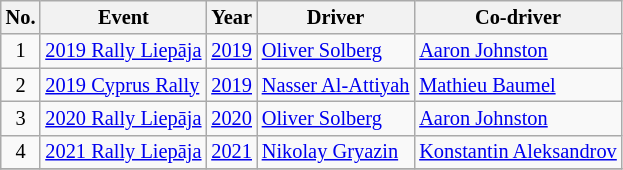<table class="wikitable" style="font-size: 85%; ">
<tr>
<th>No.</th>
<th>Event</th>
<th>Year</th>
<th>Driver</th>
<th>Co-driver</th>
</tr>
<tr>
<td align="center">1</td>
<td> <a href='#'>2019 Rally Liepāja</a></td>
<td align="center"><a href='#'>2019</a></td>
<td> <a href='#'>Oliver Solberg</a></td>
<td> <a href='#'>Aaron Johnston</a></td>
</tr>
<tr>
<td align="center">2</td>
<td> <a href='#'>2019 Cyprus Rally</a></td>
<td align="center"><a href='#'>2019</a></td>
<td> <a href='#'>Nasser Al-Attiyah</a></td>
<td> <a href='#'>Mathieu Baumel</a></td>
</tr>
<tr>
<td align="center">3</td>
<td> <a href='#'>2020 Rally Liepāja</a></td>
<td align="center"><a href='#'>2020</a></td>
<td> <a href='#'>Oliver Solberg</a></td>
<td> <a href='#'>Aaron Johnston</a></td>
</tr>
<tr>
<td align="center">4</td>
<td> <a href='#'>2021 Rally Liepāja</a></td>
<td align="center"><a href='#'>2021</a></td>
<td> <a href='#'>Nikolay Gryazin</a></td>
<td> <a href='#'>Konstantin Aleksandrov</a></td>
</tr>
<tr>
</tr>
</table>
